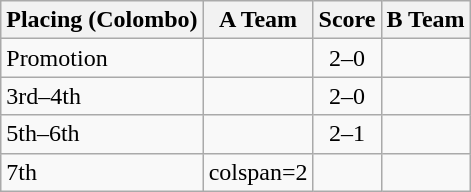<table class=wikitable style="border:1px solid #AAAAAA;">
<tr>
<th>Placing (Colombo)</th>
<th>A Team</th>
<th>Score</th>
<th>B Team</th>
</tr>
<tr>
<td>Promotion</td>
<td><strong></strong></td>
<td align="center">2–0</td>
<td></td>
</tr>
<tr>
<td>3rd–4th</td>
<td><strong></strong></td>
<td align="center">2–0</td>
<td></td>
</tr>
<tr>
<td>5th–6th</td>
<td><strong></strong></td>
<td align="center">2–1</td>
<td></td>
</tr>
<tr>
<td>7th</td>
<td>colspan=2 </td>
<td></td>
</tr>
</table>
